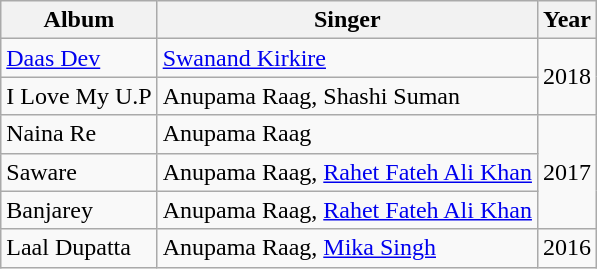<table class="wikitable">
<tr>
<th>Album</th>
<th>Singer</th>
<th>Year</th>
</tr>
<tr>
<td><a href='#'>Daas Dev</a></td>
<td><a href='#'>Swanand Kirkire</a></td>
<td rowspan="2">2018</td>
</tr>
<tr>
<td>I Love My U.P</td>
<td>Anupama Raag, Shashi Suman</td>
</tr>
<tr>
<td>Naina Re</td>
<td>Anupama Raag</td>
<td rowspan="3">2017</td>
</tr>
<tr>
<td>Saware</td>
<td>Anupama Raag, <a href='#'>Rahet Fateh Ali Khan</a></td>
</tr>
<tr>
<td>Banjarey</td>
<td>Anupama Raag, <a href='#'>Rahet Fateh Ali Khan</a></td>
</tr>
<tr>
<td>Laal Dupatta</td>
<td>Anupama Raag, <a href='#'>Mika Singh</a></td>
<td>2016</td>
</tr>
</table>
